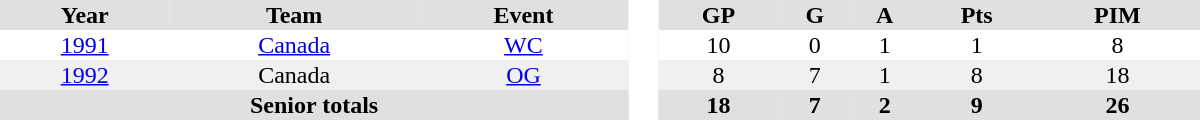<table border="0" cellpadding="1" cellspacing="0" style="text-align:center; width:50em">
<tr align="center" bgcolor="#e0e0e0">
<th>Year</th>
<th>Team</th>
<th>Event</th>
<th rowspan="99" bgcolor="#ffffff"> </th>
<th>GP</th>
<th>G</th>
<th>A</th>
<th>Pts</th>
<th>PIM</th>
</tr>
<tr>
<td><a href='#'>1991</a></td>
<td><a href='#'>Canada</a></td>
<td><a href='#'>WC</a></td>
<td>10</td>
<td>0</td>
<td>1</td>
<td>1</td>
<td>8</td>
</tr>
<tr bgcolor="#f0f0f0">
<td><a href='#'>1992</a></td>
<td>Canada</td>
<td><a href='#'>OG</a></td>
<td>8</td>
<td>7</td>
<td>1</td>
<td>8</td>
<td>18</td>
</tr>
<tr bgcolor="#e0e0e0">
<th colspan="3">Senior totals</th>
<th>18</th>
<th>7</th>
<th>2</th>
<th>9</th>
<th>26</th>
</tr>
</table>
